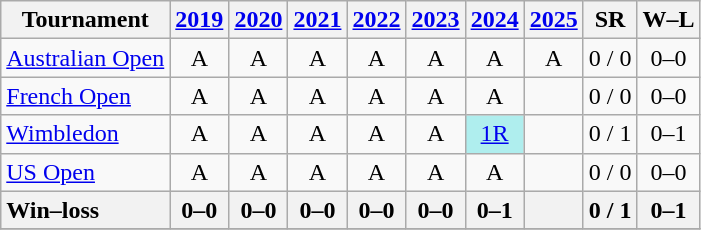<table class=wikitable style=text-align:center>
<tr>
<th>Tournament</th>
<th><a href='#'>2019</a></th>
<th><a href='#'>2020</a></th>
<th><a href='#'>2021</a></th>
<th><a href='#'>2022</a></th>
<th><a href='#'>2023</a></th>
<th><a href='#'>2024</a></th>
<th><a href='#'>2025</a></th>
<th>SR</th>
<th>W–L</th>
</tr>
<tr>
<td align=left><a href='#'>Australian Open</a></td>
<td>A</td>
<td>A</td>
<td>A</td>
<td>A</td>
<td>A</td>
<td>A</td>
<td>A</td>
<td>0 / 0</td>
<td>0–0</td>
</tr>
<tr>
<td align=left><a href='#'>French Open</a></td>
<td>A</td>
<td>A</td>
<td>A</td>
<td>A</td>
<td>A</td>
<td>A</td>
<td></td>
<td>0 / 0</td>
<td>0–0</td>
</tr>
<tr>
<td align=left><a href='#'>Wimbledon</a></td>
<td>A</td>
<td>A</td>
<td>A</td>
<td>A</td>
<td>A</td>
<td bgcolor=afeeee><a href='#'>1R</a></td>
<td></td>
<td>0 / 1</td>
<td>0–1</td>
</tr>
<tr>
<td align=left><a href='#'>US Open</a></td>
<td>A</td>
<td>A</td>
<td>A</td>
<td>A</td>
<td>A</td>
<td>A</td>
<td></td>
<td>0 / 0</td>
<td>0–0</td>
</tr>
<tr style=font-weight:bold;background:#efefef>
<th style=text-align:left>Win–loss</th>
<th>0–0</th>
<th>0–0</th>
<th>0–0</th>
<th>0–0</th>
<th>0–0</th>
<th>0–1</th>
<th></th>
<th>0 / 1</th>
<th>0–1</th>
</tr>
<tr>
</tr>
</table>
